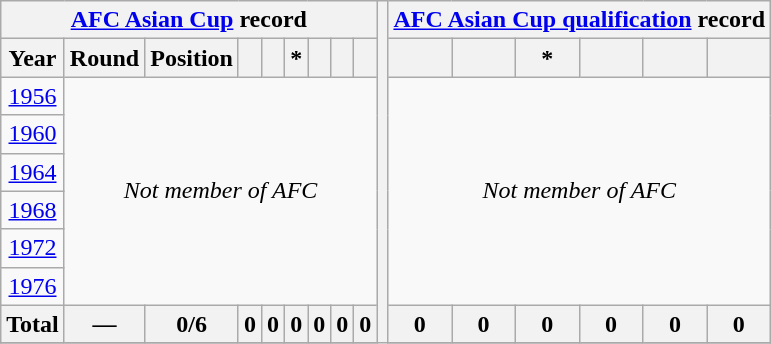<table class="wikitable" style="text-align: center;">
<tr>
<th colspan=9><a href='#'>AFC Asian Cup</a> record</th>
<th rowspan="26"></th>
<th colspan="6"><a href='#'>AFC Asian Cup qualification</a> record</th>
</tr>
<tr>
<th>Year</th>
<th>Round</th>
<th>Position</th>
<th></th>
<th></th>
<th>*</th>
<th></th>
<th></th>
<th></th>
<th></th>
<th></th>
<th>*</th>
<th></th>
<th></th>
<th></th>
</tr>
<tr>
<td> <a href='#'>1956</a></td>
<td rowspan=6 colspan=8><em>Not member of AFC</em></td>
<td rowspan=6 colspan=6><em>Not member of AFC</em></td>
</tr>
<tr>
<td> <a href='#'>1960</a></td>
</tr>
<tr>
<td> <a href='#'>1964</a></td>
</tr>
<tr>
<td> <a href='#'>1968</a></td>
</tr>
<tr>
<td> <a href='#'>1972</a></td>
</tr>
<tr>
<td> <a href='#'>1976</a></td>
</tr>
<tr>
<th>Total</th>
<th>—</th>
<th>0/6</th>
<th>0</th>
<th>0</th>
<th>0</th>
<th>0</th>
<th>0</th>
<th>0</th>
<th>0</th>
<th>0</th>
<th>0</th>
<th>0</th>
<th>0</th>
<th>0</th>
</tr>
<tr>
</tr>
</table>
